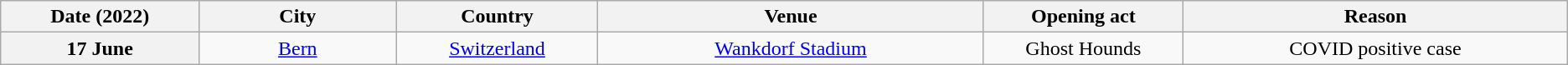<table class="wikitable plainrowheaders" style="text-align:center;">
<tr>
<th scope="col" style="width:10em;">Date (2022)</th>
<th scope="col" style="width:10em;">City</th>
<th scope="col" style="width:10em;">Country</th>
<th scope="col" style="width:20em;">Venue</th>
<th scope="col" style="width:10em;">Opening act</th>
<th scope="col" style="width:20em;">Reason</th>
</tr>
<tr>
<th scope="row" style="text-align:center;">17 June</th>
<td><a href='#'>Bern</a></td>
<td><a href='#'>Switzerland</a></td>
<td><a href='#'>Wankdorf Stadium</a></td>
<td>Ghost Hounds</td>
<td>COVID positive case</td>
</tr>
</table>
